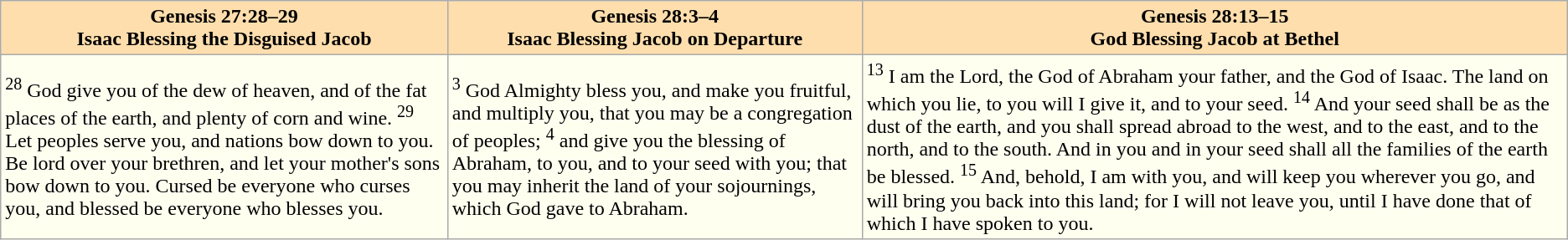<table class="wikitable" style="background:Ivory;">
<tr>
<th style="background:Navajowhite;">Genesis 27:28–29<br>Isaac Blessing the Disguised Jacob</th>
<th style="background:Navajowhite;">Genesis 28:3–4<br>Isaac Blessing Jacob on Departure</th>
<th style="background:Navajowhite;">Genesis 28:13–15<br>God Blessing Jacob at Bethel</th>
</tr>
<tr>
<td><sup>28</sup> God give you of the dew of heaven, and of the fat places of the earth, and plenty of corn and wine. <sup>29</sup> Let peoples serve you, and nations bow down to you. Be lord over your brethren, and let your mother's sons bow down to you. Cursed be everyone who curses you, and blessed be everyone who blesses you.</td>
<td><sup>3</sup> God Almighty bless you, and make you fruitful, and multiply you, that you may be a congregation of peoples; <sup>4</sup> and give you the blessing of Abraham, to you, and to your seed with you; that you may inherit the land of your sojournings, which God gave to Abraham.</td>
<td><sup>13</sup> I am the Lord, the God of Abraham your father, and the God of Isaac. The land on which you lie, to you will I give it, and to your seed. <sup>14</sup> And your seed shall be as the dust of the earth, and you shall spread abroad to the west, and to the east, and to the north, and to the south. And in you and in your seed shall all the families of the earth be blessed. <sup>15</sup> And, behold, I am with you, and will keep you wherever you go, and will bring you back into this land; for I will not leave you, until I have done that of which I have spoken to you.</td>
</tr>
</table>
